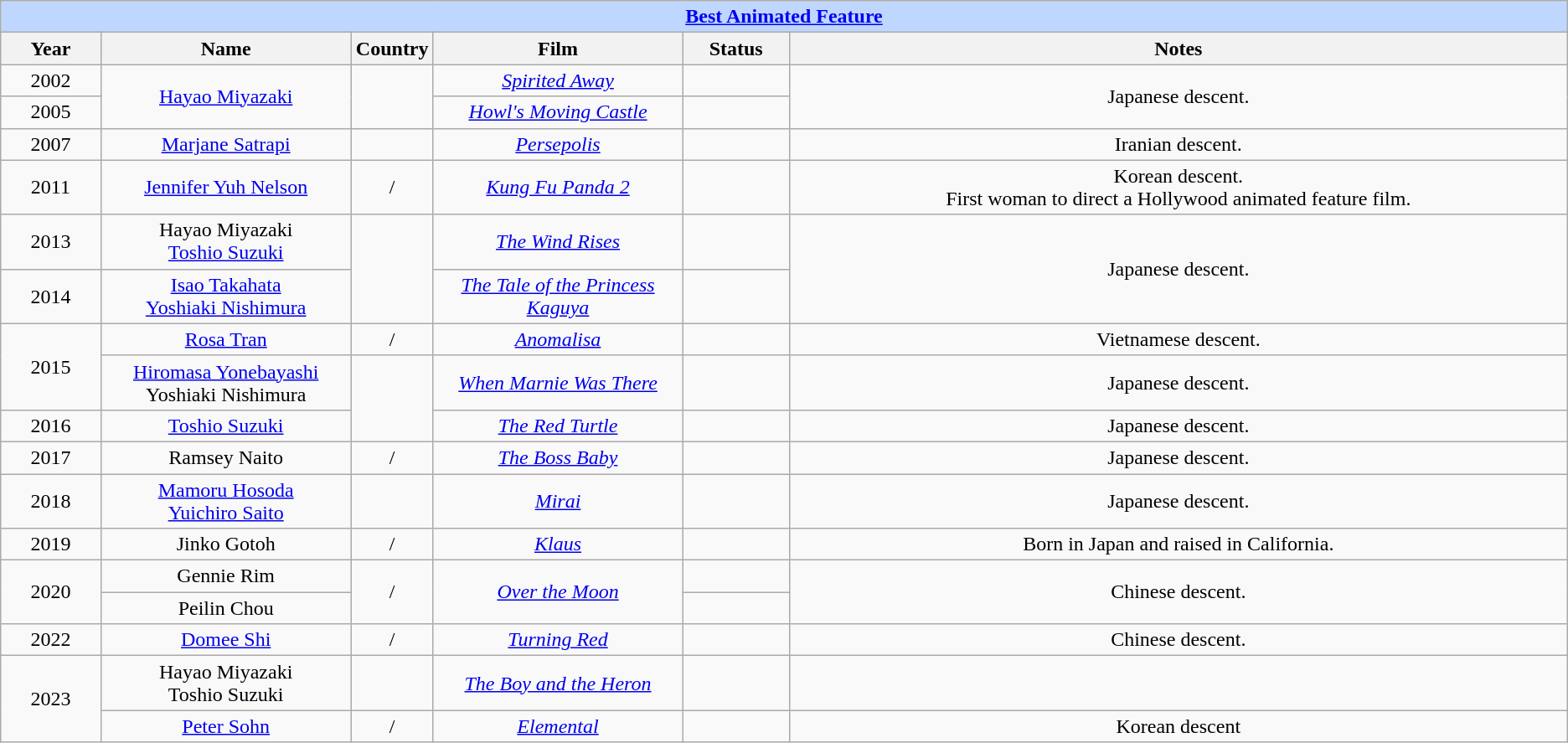<table class="wikitable" style="text-align: center">
<tr style="background:#bfd7ff;">
<td colspan="6" style="text-align:center;"><strong><a href='#'>Best Animated Feature</a></strong></td>
</tr>
<tr style="background:#ebf5ff;">
<th style="width:075px;">Year</th>
<th style="width:200px;">Name</th>
<th style="width:050px;">Country</th>
<th style="width:200px;">Film</th>
<th style="width:080px;">Status</th>
<th style="width:650px;">Notes</th>
</tr>
<tr>
<td>2002</td>
<td rowspan=2><a href='#'>Hayao Miyazaki</a></td>
<td rowspan=2></td>
<td><em><a href='#'>Spirited Away</a></em></td>
<td></td>
<td rowspan=2>Japanese descent.</td>
</tr>
<tr>
<td>2005</td>
<td><em><a href='#'>Howl's Moving Castle</a></em></td>
<td></td>
</tr>
<tr>
<td>2007</td>
<td><a href='#'>Marjane Satrapi</a></td>
<td><br></td>
<td><em><a href='#'>Persepolis</a></em></td>
<td></td>
<td>Iranian descent.<br></td>
</tr>
<tr>
<td>2011</td>
<td><a href='#'>Jennifer Yuh Nelson</a></td>
<td>/</td>
<td><em><a href='#'>Kung Fu Panda 2</a></em></td>
<td></td>
<td>Korean descent.<br>First woman to direct a Hollywood animated feature film.</td>
</tr>
<tr>
<td>2013</td>
<td>Hayao Miyazaki<br><a href='#'>Toshio Suzuki</a></td>
<td rowspan=2></td>
<td><em><a href='#'>The Wind Rises</a></em></td>
<td></td>
<td rowspan=2>Japanese descent.</td>
</tr>
<tr>
<td>2014</td>
<td><a href='#'>Isao Takahata</a><br><a href='#'>Yoshiaki Nishimura</a></td>
<td><em><a href='#'>The Tale of the Princess Kaguya</a></em></td>
<td></td>
</tr>
<tr>
<td rowspan=2>2015</td>
<td><a href='#'>Rosa Tran</a></td>
<td>/</td>
<td><em><a href='#'>Anomalisa</a></em></td>
<td></td>
<td>Vietnamese descent.<br></td>
</tr>
<tr>
<td><a href='#'>Hiromasa Yonebayashi</a><br>Yoshiaki Nishimura</td>
<td rowspan=2></td>
<td><em><a href='#'>When Marnie Was There</a></em></td>
<td></td>
<td>Japanese descent.</td>
</tr>
<tr>
<td>2016</td>
<td><a href='#'>Toshio Suzuki</a></td>
<td><em><a href='#'>The Red Turtle</a></em></td>
<td></td>
<td>Japanese descent.<br></td>
</tr>
<tr>
<td>2017</td>
<td>Ramsey Naito</td>
<td>/</td>
<td><em><a href='#'>The Boss Baby</a></em></td>
<td></td>
<td>Japanese descent.<br></td>
</tr>
<tr>
<td>2018</td>
<td><a href='#'>Mamoru Hosoda</a><br><a href='#'>Yuichiro Saito</a></td>
<td></td>
<td><em><a href='#'>Mirai</a></em></td>
<td></td>
<td>Japanese descent.</td>
</tr>
<tr>
<td>2019</td>
<td>Jinko Gotoh</td>
<td>/</td>
<td><em><a href='#'>Klaus</a></em></td>
<td></td>
<td>Born in Japan and raised in California.<br></td>
</tr>
<tr>
<td rowspan=2>2020</td>
<td>Gennie Rim</td>
<td rowspan=2>/</td>
<td rowspan=2><em><a href='#'>Over the Moon</a></em></td>
<td></td>
<td rowspan=2>Chinese descent.</td>
</tr>
<tr>
<td>Peilin Chou</td>
<td></td>
</tr>
<tr>
<td>2022</td>
<td><a href='#'>Domee Shi</a></td>
<td>/</td>
<td><em><a href='#'>Turning Red</a></em></td>
<td></td>
<td>Chinese descent.<br></td>
</tr>
<tr>
<td rowspan="2">2023</td>
<td>Hayao Miyazaki<br>Toshio Suzuki</td>
<td></td>
<td><em><a href='#'>The Boy and the Heron</a></em></td>
<td></td>
<td></td>
</tr>
<tr>
<td><a href='#'>Peter Sohn</a></td>
<td>/</td>
<td><a href='#'><em>Elemental</em></a></td>
<td></td>
<td>Korean descent<br></td>
</tr>
</table>
